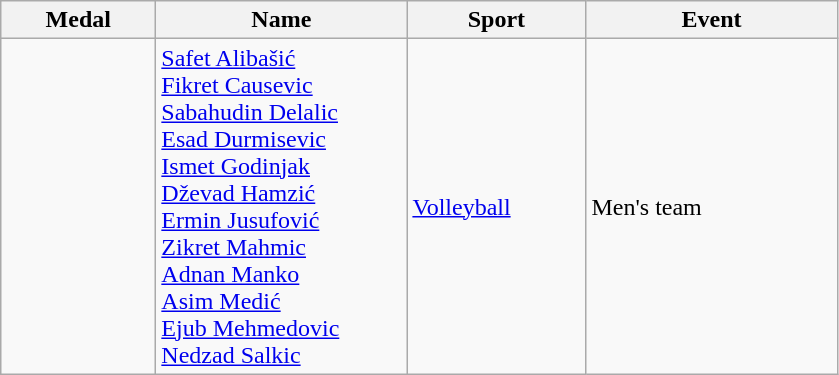<table class="wikitable">
<tr>
<th style="width:6em">Medal</th>
<th style="width:10em">Name</th>
<th style="width:7em">Sport</th>
<th style="width:10em">Event</th>
</tr>
<tr>
<td></td>
<td><a href='#'>Safet Alibašić</a><br> <a href='#'>Fikret Causevic</a><br> <a href='#'>Sabahudin Delalic</a><br> <a href='#'>Esad Durmisevic</a><br> <a href='#'>Ismet Godinjak</a><br> <a href='#'>Dževad Hamzić</a><br> <a href='#'>Ermin Jusufović</a><br> <a href='#'>Zikret Mahmic</a><br> <a href='#'>Adnan Manko</a><br> <a href='#'>Asim Medić</a><br> <a href='#'>Ejub Mehmedovic</a><br> <a href='#'>Nedzad Salkic</a></td>
<td><a href='#'>Volleyball</a></td>
<td>Men's team</td>
</tr>
</table>
